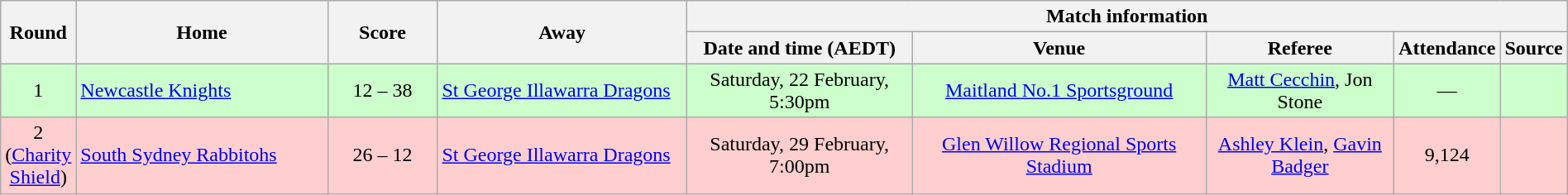<table class="wikitable" style="text-align:center;width:100%">
<tr>
<th rowspan="2" width="1%">Round</th>
<th rowspan="2" width="19%">Home</th>
<th rowspan="2" width="8%">Score</th>
<th rowspan="2" width="19%">Away</th>
<th colspan="6">Match information</th>
</tr>
<tr bgcolor="#CCCCCC">
<th width="17%">Date and time (AEDT)</th>
<th width="22%">Venue</th>
<th width="50%">Referee</th>
<th width="7%">Attendance</th>
<th>Source</th>
</tr>
<tr style="text-align:center; background:#cfc;">
<td>1</td>
<td align="left"> <a href='#'>Newcastle Knights</a></td>
<td>12 – 38</td>
<td align="left"> <a href='#'>St George Illawarra Dragons</a></td>
<td>Saturday, 22 February, 5:30pm</td>
<td><a href='#'>Maitland No.1 Sportsground</a></td>
<td><a href='#'>Matt Cecchin</a>, Jon Stone</td>
<td>—</td>
<td></td>
</tr>
<tr style="text-align:center; background:#FFCFCF">
<td>2<br>(<a href='#'>Charity Shield</a>)</td>
<td align="left"> <a href='#'>South Sydney Rabbitohs</a></td>
<td>26 – 12</td>
<td align="left"> <a href='#'>St George Illawarra Dragons</a></td>
<td>Saturday, 29 February, 7:00pm</td>
<td><a href='#'>Glen Willow Regional Sports Stadium</a></td>
<td><a href='#'>Ashley Klein</a>, <a href='#'>Gavin Badger</a></td>
<td>9,124</td>
<td></td>
</tr>
</table>
